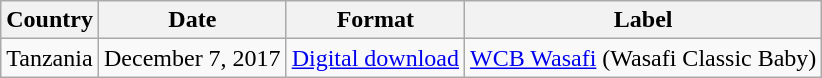<table class="wikitable">
<tr>
<th>Country</th>
<th>Date</th>
<th>Format</th>
<th>Label</th>
</tr>
<tr>
<td>Tanzania</td>
<td>December 7, 2017</td>
<td><a href='#'>Digital download</a></td>
<td><a href='#'>WCB Wasafi</a> (Wasafi Classic Baby)</td>
</tr>
</table>
